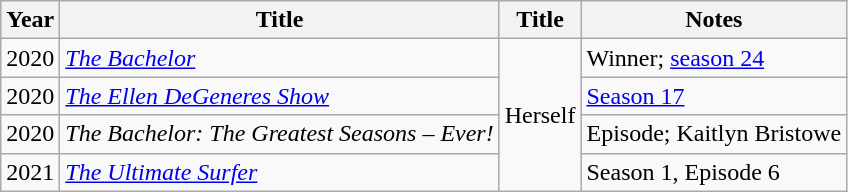<table class="wikitable sortable plainrowheaders">
<tr>
<th scope="col">Year</th>
<th scope="col">Title</th>
<th scope="col">Title</th>
<th scope="col" class="unsortable">Notes</th>
</tr>
<tr>
<td>2020</td>
<td><a href='#'><em>The Bachelor</em></a></td>
<td rowspan="4">Herself</td>
<td>Winner; <a href='#'>season 24</a></td>
</tr>
<tr>
<td>2020</td>
<td><em><a href='#'>The Ellen DeGeneres Show</a></em></td>
<td><a href='#'>Season 17</a></td>
</tr>
<tr>
<td>2020</td>
<td><em>The Bachelor: The Greatest Seasons – Ever!</em></td>
<td>Episode; Kaitlyn Bristowe</td>
</tr>
<tr>
<td>2021</td>
<td><em><a href='#'>The Ultimate Surfer</a></em></td>
<td>Season 1, Episode 6</td>
</tr>
</table>
